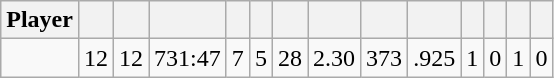<table class="wikitable sortable" style="text-align:center;">
<tr>
<th>Player</th>
<th></th>
<th></th>
<th></th>
<th></th>
<th></th>
<th></th>
<th></th>
<th></th>
<th></th>
<th></th>
<th></th>
<th></th>
<th></th>
</tr>
<tr>
<td></td>
<td>12</td>
<td>12</td>
<td>731:47</td>
<td>7</td>
<td>5</td>
<td>28</td>
<td>2.30</td>
<td>373</td>
<td>.925</td>
<td>1</td>
<td>0</td>
<td>1</td>
<td>0</td>
</tr>
</table>
